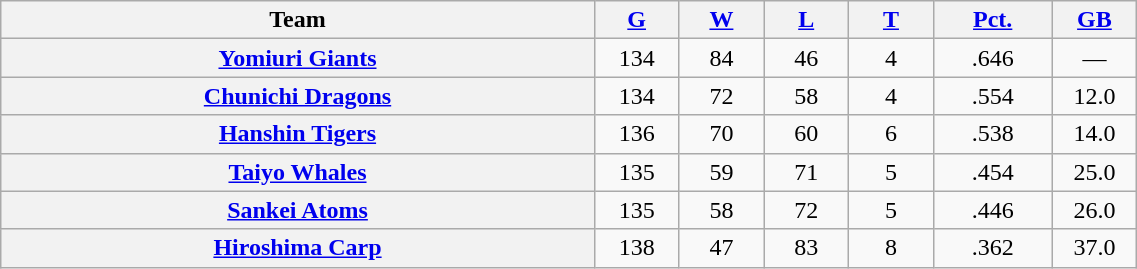<table class="wikitable plainrowheaders" width="60%" style="text-align:center;">
<tr>
<th scope="col" width="35%">Team</th>
<th scope="col" width="5%"><a href='#'>G</a></th>
<th scope="col" width="5%"><a href='#'>W</a></th>
<th scope="col" width="5%"><a href='#'>L</a></th>
<th scope="col" width="5%"><a href='#'>T</a></th>
<th scope="col" width="7%"><a href='#'>Pct.</a></th>
<th scope="col" width="5%"><a href='#'>GB</a></th>
</tr>
<tr>
<th scope="row" style="text-align:center;"><a href='#'>Yomiuri Giants</a></th>
<td>134</td>
<td>84</td>
<td>46</td>
<td>4</td>
<td>.646</td>
<td>—</td>
</tr>
<tr>
<th scope="row" style="text-align:center;"><a href='#'>Chunichi Dragons</a></th>
<td>134</td>
<td>72</td>
<td>58</td>
<td>4</td>
<td>.554</td>
<td>12.0</td>
</tr>
<tr>
<th scope="row" style="text-align:center;"><a href='#'>Hanshin Tigers</a></th>
<td>136</td>
<td>70</td>
<td>60</td>
<td>6</td>
<td>.538</td>
<td>14.0</td>
</tr>
<tr>
<th scope="row" style="text-align:center;"><a href='#'>Taiyo Whales</a></th>
<td>135</td>
<td>59</td>
<td>71</td>
<td>5</td>
<td>.454</td>
<td>25.0</td>
</tr>
<tr>
<th scope="row" style="text-align:center;"><a href='#'>Sankei Atoms</a></th>
<td>135</td>
<td>58</td>
<td>72</td>
<td>5</td>
<td>.446</td>
<td>26.0</td>
</tr>
<tr>
<th scope="row" style="text-align:center;"><a href='#'>Hiroshima Carp</a></th>
<td>138</td>
<td>47</td>
<td>83</td>
<td>8</td>
<td>.362</td>
<td>37.0</td>
</tr>
</table>
